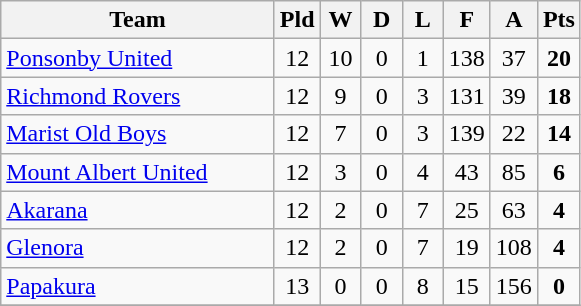<table class="wikitable" style="text-align:center;">
<tr>
<th width=175>Team</th>
<th width=20 abbr="Played">Pld</th>
<th width=20 abbr="Won">W</th>
<th width=20 abbr="Drawn">D</th>
<th width=20 abbr="Lost">L</th>
<th width=20 abbr="For">F</th>
<th width=20 abbr="Against">A</th>
<th width=20 abbr="Points">Pts</th>
</tr>
<tr>
<td style="text-align:left;"><a href='#'>Ponsonby United</a></td>
<td>12</td>
<td>10</td>
<td>0</td>
<td>1</td>
<td>138</td>
<td>37</td>
<td><strong>20</strong></td>
</tr>
<tr>
<td style="text-align:left;"><a href='#'>Richmond Rovers</a></td>
<td>12</td>
<td>9</td>
<td>0</td>
<td>3</td>
<td>131</td>
<td>39</td>
<td><strong>18</strong></td>
</tr>
<tr>
<td style="text-align:left;"><a href='#'>Marist Old Boys</a></td>
<td>12</td>
<td>7</td>
<td>0</td>
<td>3</td>
<td>139</td>
<td>22</td>
<td><strong>14</strong></td>
</tr>
<tr>
<td style="text-align:left;"><a href='#'>Mount Albert United</a></td>
<td>12</td>
<td>3</td>
<td>0</td>
<td>4</td>
<td>43</td>
<td>85</td>
<td><strong>6</strong></td>
</tr>
<tr>
<td style="text-align:left;"><a href='#'>Akarana</a></td>
<td>12</td>
<td>2</td>
<td>0</td>
<td>7</td>
<td>25</td>
<td>63</td>
<td><strong>4</strong></td>
</tr>
<tr>
<td style="text-align:left;"><a href='#'>Glenora</a></td>
<td>12</td>
<td>2</td>
<td>0</td>
<td>7</td>
<td>19</td>
<td>108</td>
<td><strong>4</strong></td>
</tr>
<tr>
<td style="text-align:left;"><a href='#'>Papakura</a></td>
<td>13</td>
<td>0</td>
<td>0</td>
<td>8</td>
<td>15</td>
<td>156</td>
<td><strong>0</strong></td>
</tr>
<tr>
</tr>
</table>
